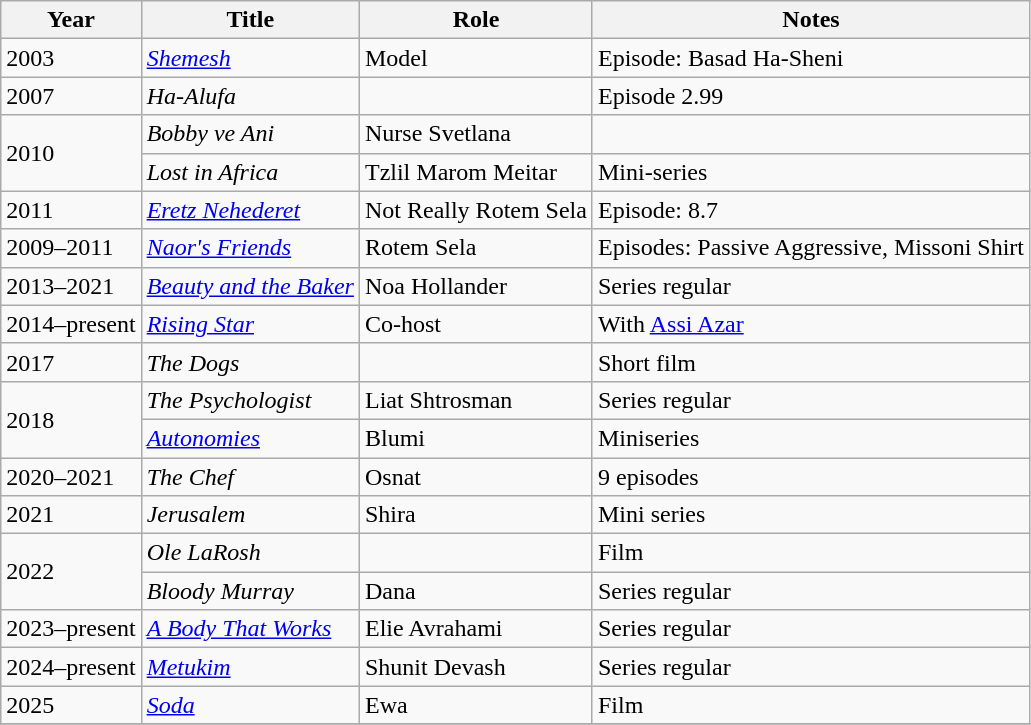<table class="wikitable sortable">
<tr>
<th>Year</th>
<th>Title</th>
<th>Role</th>
<th>Notes</th>
</tr>
<tr>
<td>2003</td>
<td><em><a href='#'>Shemesh</a></em></td>
<td>Model</td>
<td>Episode: Basad Ha-Sheni</td>
</tr>
<tr>
<td>2007</td>
<td><em>Ha-Alufa</em></td>
<td></td>
<td>Episode 2.99</td>
</tr>
<tr>
<td rowspan=2>2010</td>
<td><em>Bobby ve Ani</em></td>
<td>Nurse Svetlana</td>
<td></td>
</tr>
<tr>
<td><em>Lost in Africa</em></td>
<td>Tzlil Marom Meitar</td>
<td>Mini-series</td>
</tr>
<tr>
<td>2011</td>
<td><em><a href='#'>Eretz Nehederet</a></em></td>
<td>Not Really Rotem Sela</td>
<td>Episode: 8.7</td>
</tr>
<tr>
<td>2009–2011</td>
<td><em><a href='#'>Naor's Friends</a></em></td>
<td>Rotem Sela</td>
<td>Episodes: Passive Aggressive, Missoni Shirt</td>
</tr>
<tr>
<td>2013–2021</td>
<td><em><a href='#'>Beauty and the Baker</a></em></td>
<td>Noa Hollander</td>
<td>Series regular</td>
</tr>
<tr>
<td>2014–present</td>
<td><em><a href='#'>Rising Star</a></em></td>
<td>Co-host</td>
<td>With <a href='#'>Assi Azar</a></td>
</tr>
<tr>
<td>2017</td>
<td><em>The Dogs</em></td>
<td></td>
<td>Short film</td>
</tr>
<tr>
<td rowspan=2>2018</td>
<td><em>The Psychologist</em></td>
<td>Liat Shtrosman</td>
<td>Series regular</td>
</tr>
<tr>
<td><em><a href='#'>Autonomies</a></em></td>
<td>Blumi</td>
<td>Miniseries</td>
</tr>
<tr>
<td>2020–2021</td>
<td><em>The Chef</em></td>
<td>Osnat</td>
<td>9 episodes</td>
</tr>
<tr>
<td>2021</td>
<td><em>Jerusalem</em></td>
<td>Shira</td>
<td>Mini series</td>
</tr>
<tr>
<td rowspan=2>2022</td>
<td><em>Ole LaRosh</em></td>
<td></td>
<td>Film</td>
</tr>
<tr>
<td><em>Bloody Murray</em></td>
<td>Dana</td>
<td>Series regular</td>
</tr>
<tr>
<td>2023–present</td>
<td><em><a href='#'>A Body That Works</a></em></td>
<td>Elie Avrahami</td>
<td>Series regular</td>
</tr>
<tr>
<td>2024–present</td>
<td><em><a href='#'>Metukim</a></em></td>
<td>Shunit Devash</td>
<td>Series regular</td>
</tr>
<tr>
<td>2025</td>
<td><em><a href='#'>Soda</a></em></td>
<td>Ewa</td>
<td>Film</td>
</tr>
<tr>
</tr>
</table>
